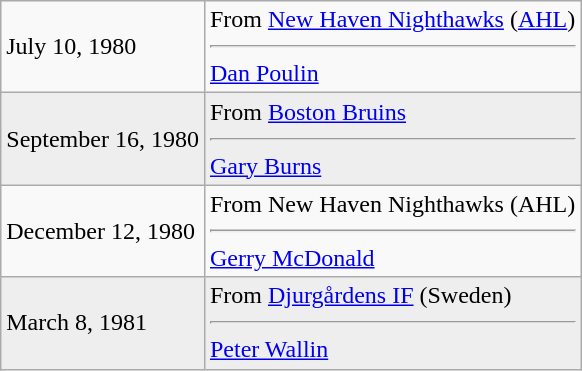<table class="wikitable">
<tr>
<td>July 10, 1980</td>
<td valign="top">From <a href='#'>New Haven Nighthawks</a> (<a href='#'>AHL</a>)<hr><a href='#'>Dan Poulin</a></td>
</tr>
<tr style="background:#eee;">
<td>September 16, 1980</td>
<td valign="top">From <a href='#'>Boston Bruins</a><hr><a href='#'>Gary Burns</a></td>
</tr>
<tr>
<td>December 12, 1980</td>
<td valign="top">From New Haven Nighthawks (AHL)<hr><a href='#'>Gerry McDonald</a></td>
</tr>
<tr style="background:#eee;">
<td>March 8, 1981</td>
<td valign="top">From <a href='#'>Djurgårdens IF</a> (Sweden)<hr><a href='#'>Peter Wallin</a></td>
</tr>
</table>
